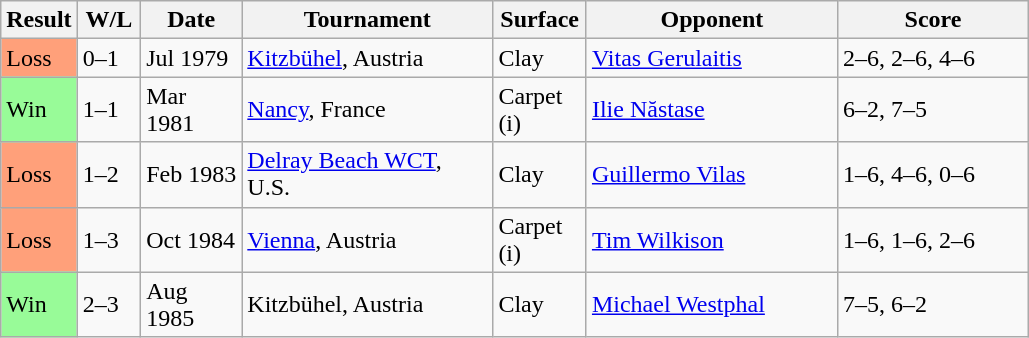<table class="sortable wikitable">
<tr>
<th style="width:40px">Result</th>
<th style="width:35px" class="unsortable">W/L</th>
<th style="width:60px">Date</th>
<th style="width:160px">Tournament</th>
<th style="width:55px">Surface</th>
<th style="width:160px">Opponent</th>
<th style="width:120px" class="unsortable">Score</th>
</tr>
<tr>
<td style="background:#ffa07a;">Loss</td>
<td>0–1</td>
<td>Jul 1979</td>
<td><a href='#'>Kitzbühel</a>, Austria</td>
<td>Clay</td>
<td> <a href='#'>Vitas Gerulaitis</a></td>
<td>2–6, 2–6, 4–6</td>
</tr>
<tr>
<td style="background:#98fb98;">Win</td>
<td>1–1</td>
<td>Mar 1981</td>
<td><a href='#'>Nancy</a>, France</td>
<td>Carpet (i)</td>
<td> <a href='#'>Ilie Năstase</a></td>
<td>6–2, 7–5</td>
</tr>
<tr>
<td style="background:#ffa07a;">Loss</td>
<td>1–2</td>
<td>Feb 1983</td>
<td><a href='#'>Delray Beach WCT</a>, U.S.</td>
<td>Clay</td>
<td> <a href='#'>Guillermo Vilas</a></td>
<td>1–6, 4–6, 0–6</td>
</tr>
<tr>
<td style="background:#ffa07a;">Loss</td>
<td>1–3</td>
<td>Oct 1984</td>
<td><a href='#'>Vienna</a>, Austria</td>
<td>Carpet (i)</td>
<td> <a href='#'>Tim Wilkison</a></td>
<td>1–6, 1–6, 2–6</td>
</tr>
<tr>
<td style="background:#98fb98;">Win</td>
<td>2–3</td>
<td>Aug 1985</td>
<td>Kitzbühel, Austria</td>
<td>Clay</td>
<td> <a href='#'>Michael Westphal</a></td>
<td>7–5, 6–2</td>
</tr>
</table>
